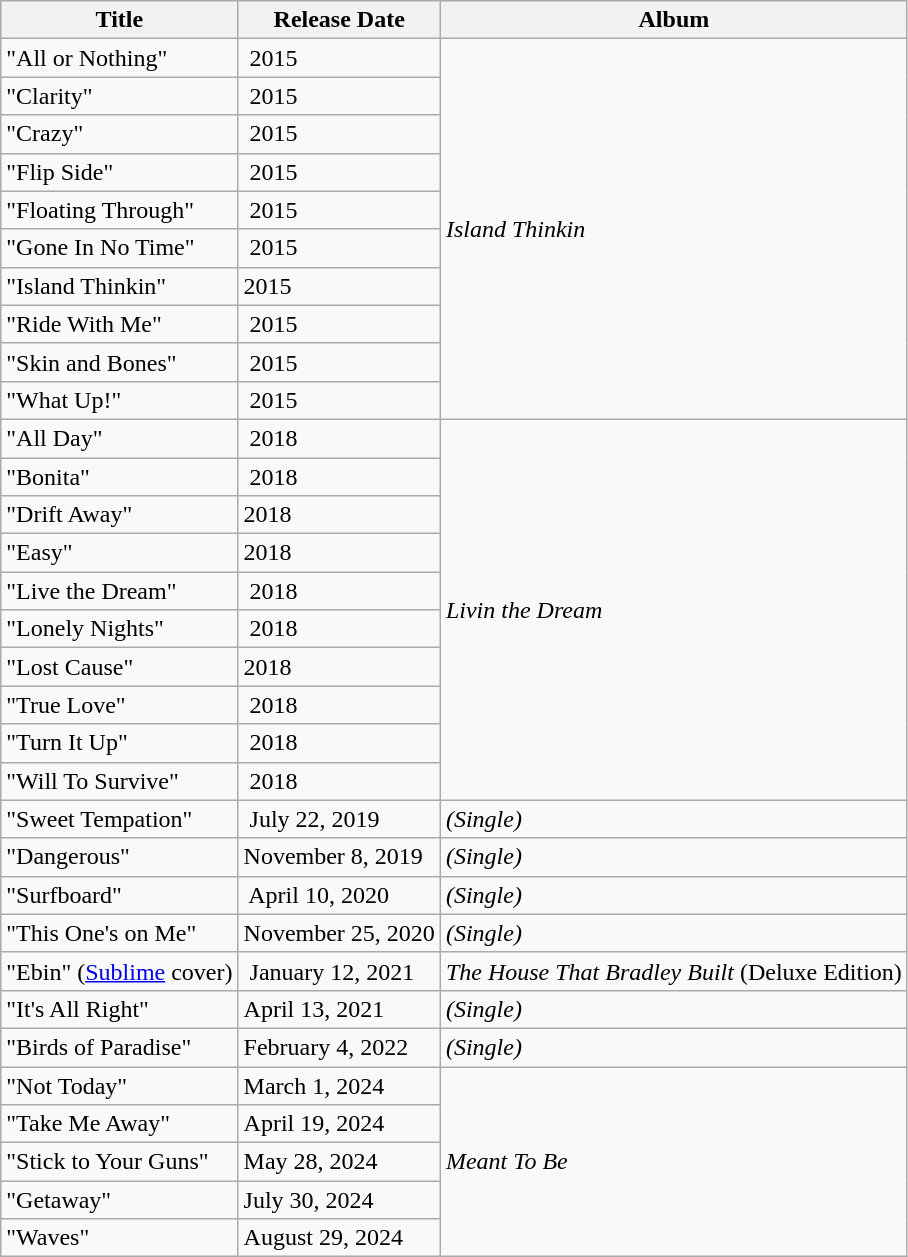<table class="wikitable">
<tr>
<th>Title</th>
<th>Release Date</th>
<th>Album</th>
</tr>
<tr>
<td>"All or Nothing"</td>
<td> 2015</td>
<td rowspan=10><em>Island Thinkin</em></td>
</tr>
<tr>
<td>"Clarity"</td>
<td> 2015</td>
</tr>
<tr>
<td>"Crazy"</td>
<td> 2015</td>
</tr>
<tr>
<td>"Flip Side"</td>
<td> 2015</td>
</tr>
<tr>
<td>"Floating Through"</td>
<td> 2015</td>
</tr>
<tr>
<td>"Gone In No Time"</td>
<td> 2015</td>
</tr>
<tr>
<td>"Island Thinkin"</td>
<td>2015</td>
</tr>
<tr>
<td>"Ride With Me"</td>
<td> 2015</td>
</tr>
<tr>
<td>"Skin and Bones"</td>
<td> 2015</td>
</tr>
<tr>
<td>"What Up!"</td>
<td> 2015</td>
</tr>
<tr>
<td>"All Day"</td>
<td> 2018</td>
<td rowspan=10><em>Livin the Dream</em></td>
</tr>
<tr>
<td>"Bonita"</td>
<td> 2018</td>
</tr>
<tr>
<td>"Drift Away"</td>
<td>2018</td>
</tr>
<tr>
<td>"Easy"</td>
<td>2018</td>
</tr>
<tr>
<td>"Live the Dream"</td>
<td> 2018</td>
</tr>
<tr>
<td>"Lonely Nights"</td>
<td> 2018</td>
</tr>
<tr>
<td>"Lost Cause"</td>
<td>2018</td>
</tr>
<tr>
<td>"True Love"</td>
<td> 2018</td>
</tr>
<tr>
<td>"Turn It Up"</td>
<td> 2018</td>
</tr>
<tr>
<td>"Will To Survive"</td>
<td> 2018</td>
</tr>
<tr>
<td>"Sweet Tempation"</td>
<td> July 22, 2019</td>
<td><em>(Single)</em></td>
</tr>
<tr>
<td>"Dangerous"</td>
<td>November 8, 2019</td>
<td><em>(Single)</em></td>
</tr>
<tr>
<td>"Surfboard"</td>
<td> April 10, 2020</td>
<td><em>(Single)</em></td>
</tr>
<tr>
<td>"This One's on Me"</td>
<td>November 25, 2020</td>
<td><em>(Single)</em></td>
</tr>
<tr>
<td>"Ebin" (<a href='#'>Sublime</a> cover)</td>
<td> January 12, 2021</td>
<td><em>The House That Bradley Built</em> (Deluxe Edition)</td>
</tr>
<tr>
<td>"It's All Right"</td>
<td>April 13, 2021</td>
<td><em>(Single)</em></td>
</tr>
<tr>
<td>"Birds of Paradise"</td>
<td>February 4, 2022</td>
<td><em>(Single)</em></td>
</tr>
<tr>
<td>"Not Today"</td>
<td>March 1, 2024</td>
<td rowspan=5><em>Meant To Be</em></td>
</tr>
<tr>
<td>"Take Me Away"</td>
<td>April 19, 2024</td>
</tr>
<tr>
<td>"Stick to Your Guns"</td>
<td>May 28, 2024</td>
</tr>
<tr>
<td>"Getaway"</td>
<td>July 30, 2024</td>
</tr>
<tr>
<td>"Waves"</td>
<td>August 29, 2024</td>
</tr>
</table>
